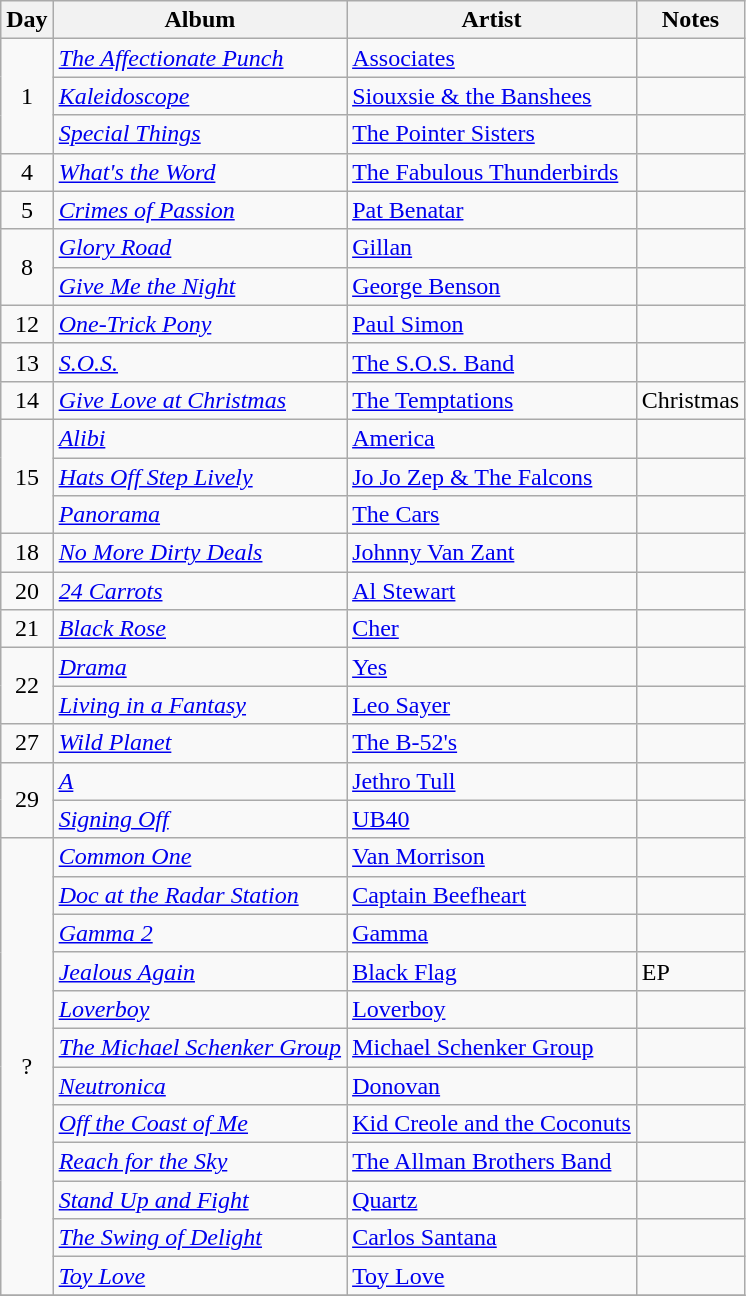<table class="wikitable">
<tr>
<th>Day</th>
<th>Album</th>
<th>Artist</th>
<th>Notes</th>
</tr>
<tr>
<td rowspan="3" align="center">1</td>
<td><em><a href='#'>The Affectionate Punch</a></em></td>
<td><a href='#'>Associates</a></td>
<td></td>
</tr>
<tr>
<td><em><a href='#'>Kaleidoscope</a></em></td>
<td><a href='#'>Siouxsie & the Banshees</a></td>
<td></td>
</tr>
<tr>
<td><em><a href='#'>Special Things</a></em></td>
<td><a href='#'>The Pointer Sisters</a></td>
<td></td>
</tr>
<tr>
<td rowspan="1" align="center">4</td>
<td><em><a href='#'>What's the Word</a></em></td>
<td><a href='#'>The Fabulous Thunderbirds</a></td>
<td></td>
</tr>
<tr>
<td rowspan="1" align="center">5</td>
<td><em><a href='#'>Crimes of Passion</a></em></td>
<td><a href='#'>Pat Benatar</a></td>
<td></td>
</tr>
<tr>
<td rowspan="2" align="center">8</td>
<td><em><a href='#'>Glory Road</a></em></td>
<td><a href='#'>Gillan</a></td>
<td></td>
</tr>
<tr>
<td><em><a href='#'>Give Me the Night</a></em></td>
<td><a href='#'>George Benson</a></td>
<td></td>
</tr>
<tr>
<td rowspan="1" align="center">12</td>
<td><em><a href='#'>One-Trick Pony</a></em></td>
<td><a href='#'>Paul Simon</a></td>
<td></td>
</tr>
<tr>
<td rowspan="1" align="center">13</td>
<td><em><a href='#'>S.O.S.</a></em></td>
<td><a href='#'>The S.O.S. Band</a></td>
<td></td>
</tr>
<tr>
<td rowspan="1" align="center">14</td>
<td><em><a href='#'>Give Love at Christmas</a></em></td>
<td><a href='#'>The Temptations</a></td>
<td>Christmas</td>
</tr>
<tr>
<td rowspan="3" align="center">15</td>
<td><em><a href='#'>Alibi</a></em></td>
<td><a href='#'>America</a></td>
<td></td>
</tr>
<tr>
<td><em><a href='#'>Hats Off Step Lively</a></em></td>
<td><a href='#'>Jo Jo Zep & The Falcons</a></td>
<td></td>
</tr>
<tr>
<td><em><a href='#'>Panorama</a></em></td>
<td><a href='#'>The Cars</a></td>
<td></td>
</tr>
<tr>
<td rowspan="1" align="center">18</td>
<td><em><a href='#'>No More Dirty Deals</a></em></td>
<td><a href='#'>Johnny Van Zant</a></td>
<td></td>
</tr>
<tr>
<td rowspan="1" align="center">20</td>
<td><em><a href='#'>24 Carrots</a></em></td>
<td><a href='#'>Al Stewart</a></td>
<td></td>
</tr>
<tr>
<td rowspan="1" align="center">21</td>
<td><em><a href='#'>Black Rose</a></em></td>
<td><a href='#'>Cher</a></td>
<td></td>
</tr>
<tr>
<td rowspan="2" align="center">22</td>
<td><em><a href='#'>Drama</a></em></td>
<td><a href='#'>Yes</a></td>
<td></td>
</tr>
<tr>
<td><em><a href='#'>Living in a Fantasy</a></em></td>
<td><a href='#'>Leo Sayer</a></td>
<td></td>
</tr>
<tr>
<td rowspan="1" align="center">27</td>
<td><em><a href='#'>Wild Planet</a></em></td>
<td><a href='#'>The B-52's</a></td>
<td></td>
</tr>
<tr>
<td rowspan="2" align="center">29</td>
<td><em><a href='#'>A</a></em></td>
<td><a href='#'>Jethro Tull</a></td>
<td></td>
</tr>
<tr>
<td><em><a href='#'>Signing Off</a></em></td>
<td><a href='#'>UB40</a></td>
<td></td>
</tr>
<tr>
<td rowspan="12" align="center">?</td>
<td><em><a href='#'>Common One</a></em></td>
<td><a href='#'>Van Morrison</a></td>
<td></td>
</tr>
<tr>
<td><em><a href='#'>Doc at the Radar Station</a></em></td>
<td><a href='#'>Captain Beefheart</a></td>
<td></td>
</tr>
<tr>
<td><em><a href='#'>Gamma 2</a></em></td>
<td><a href='#'>Gamma</a></td>
<td></td>
</tr>
<tr>
<td><em><a href='#'>Jealous Again</a></em></td>
<td><a href='#'>Black Flag</a></td>
<td>EP</td>
</tr>
<tr>
<td><em><a href='#'>Loverboy</a></em></td>
<td><a href='#'>Loverboy</a></td>
<td></td>
</tr>
<tr>
<td><em><a href='#'>The Michael Schenker Group</a></em></td>
<td><a href='#'>Michael Schenker Group</a></td>
<td></td>
</tr>
<tr>
<td><em><a href='#'>Neutronica</a></em></td>
<td><a href='#'>Donovan</a></td>
<td></td>
</tr>
<tr>
<td><em><a href='#'>Off the Coast of Me</a></em></td>
<td><a href='#'>Kid Creole and the Coconuts</a></td>
<td></td>
</tr>
<tr>
<td><em><a href='#'>Reach for the Sky</a></em></td>
<td><a href='#'>The Allman Brothers Band</a></td>
<td></td>
</tr>
<tr>
<td><em><a href='#'>Stand Up and Fight</a></em></td>
<td><a href='#'>Quartz</a></td>
<td></td>
</tr>
<tr>
<td><em><a href='#'>The Swing of Delight</a></em></td>
<td><a href='#'>Carlos Santana</a></td>
<td></td>
</tr>
<tr>
<td><em><a href='#'>Toy Love</a></em></td>
<td><a href='#'>Toy Love</a></td>
<td></td>
</tr>
<tr>
</tr>
</table>
